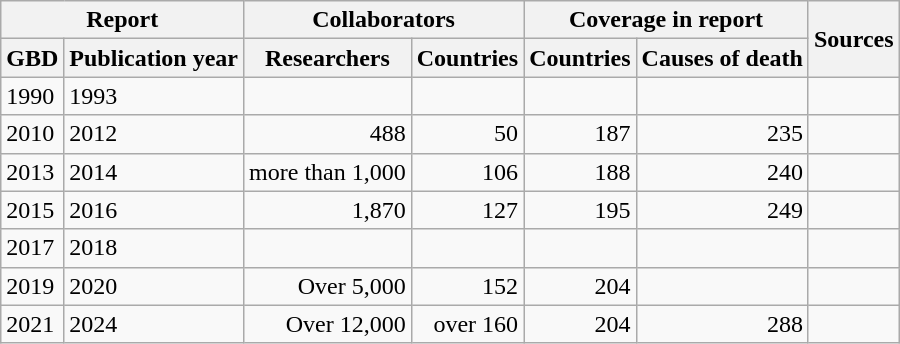<table class="sortable wikitable">
<tr>
<th colspan="2">Report</th>
<th colspan="2">Collaborators</th>
<th colspan="2">Coverage in report</th>
<th rowspan="2">Sources</th>
</tr>
<tr>
<th>GBD</th>
<th>Publication year</th>
<th>Researchers</th>
<th>Countries</th>
<th>Countries</th>
<th>Causes of death</th>
</tr>
<tr>
<td>1990</td>
<td>1993</td>
<td style="text-align:right;"></td>
<td style="text-align:right;"></td>
<td style="text-align:right;"></td>
<td style="text-align:right;"></td>
<td></td>
</tr>
<tr>
<td>2010</td>
<td>2012</td>
<td style="text-align:right;">488</td>
<td style="text-align:right;">50</td>
<td style="text-align:right;">187</td>
<td style="text-align:right;">235</td>
<td></td>
</tr>
<tr>
<td>2013</td>
<td>2014</td>
<td style="text-align:right;" data-sort-value="1000">more than 1,000</td>
<td style="text-align:right;">106</td>
<td style="text-align:right;">188</td>
<td style="text-align:right;">240</td>
<td></td>
</tr>
<tr>
<td>2015</td>
<td>2016</td>
<td style="text-align:right;">1,870</td>
<td style="text-align:right;">127</td>
<td style="text-align:right;">195</td>
<td style="text-align:right;">249</td>
<td></td>
</tr>
<tr>
<td>2017</td>
<td>2018</td>
<td style="text-align:right;"></td>
<td style="text-align:right;"></td>
<td style="text-align:right;"></td>
<td style="text-align:right;"></td>
<td></td>
</tr>
<tr>
<td>2019</td>
<td>2020</td>
<td style="text-align:right;">Over 5,000</td>
<td style="text-align:right;">152</td>
<td style="text-align:right;">204</td>
<td style="text-align:right;"></td>
<td></td>
</tr>
<tr>
<td>2021</td>
<td>2024</td>
<td style="text-align:right;">Over 12,000</td>
<td style="text-align:right;">over 160</td>
<td style="text-align:right;">204</td>
<td style="text-align:right;">288</td>
<td></td>
</tr>
</table>
